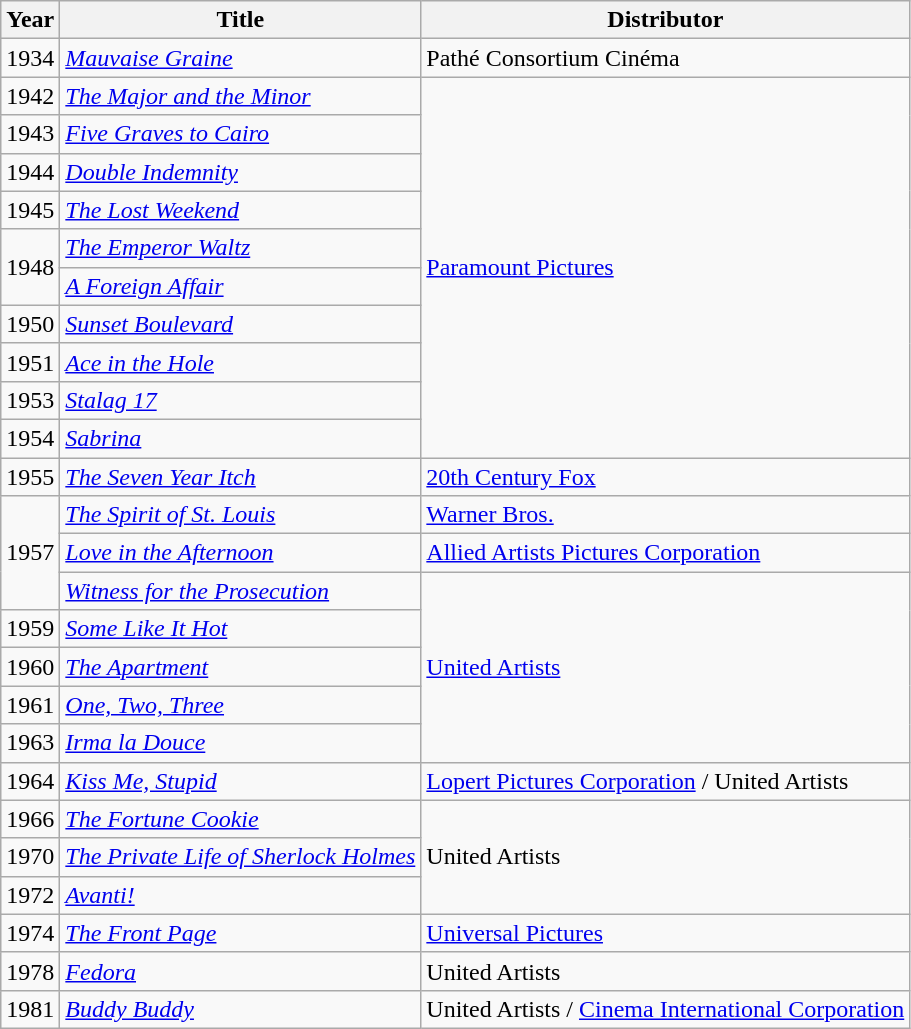<table class="wikitable">
<tr>
<th>Year</th>
<th>Title</th>
<th>Distributor</th>
</tr>
<tr>
<td>1934</td>
<td><em><a href='#'>Mauvaise Graine</a></em></td>
<td>Pathé Consortium Cinéma</td>
</tr>
<tr>
<td>1942</td>
<td><em><a href='#'>The Major and the Minor</a></em></td>
<td rowspan=10><a href='#'>Paramount Pictures</a></td>
</tr>
<tr>
<td>1943</td>
<td><em><a href='#'>Five Graves to Cairo</a></em></td>
</tr>
<tr>
<td>1944</td>
<td><em><a href='#'>Double Indemnity</a></em></td>
</tr>
<tr>
<td>1945</td>
<td><em><a href='#'>The Lost Weekend</a></em></td>
</tr>
<tr>
<td rowspan=2>1948</td>
<td><em><a href='#'>The Emperor Waltz</a></em></td>
</tr>
<tr>
<td><em><a href='#'>A Foreign Affair</a></em></td>
</tr>
<tr>
<td>1950</td>
<td><em><a href='#'>Sunset Boulevard</a></em></td>
</tr>
<tr>
<td>1951</td>
<td><em><a href='#'>Ace in the Hole</a></em></td>
</tr>
<tr>
<td>1953</td>
<td><em><a href='#'>Stalag 17</a></em></td>
</tr>
<tr>
<td>1954</td>
<td><em><a href='#'>Sabrina</a></em></td>
</tr>
<tr>
<td>1955</td>
<td><em><a href='#'>The Seven Year Itch</a></em></td>
<td><a href='#'>20th Century Fox</a></td>
</tr>
<tr>
<td rowspan=3>1957</td>
<td><em><a href='#'>The Spirit of St. Louis</a></em></td>
<td><a href='#'>Warner Bros.</a></td>
</tr>
<tr>
<td><em><a href='#'>Love in the Afternoon</a></em></td>
<td><a href='#'>Allied Artists Pictures Corporation</a></td>
</tr>
<tr>
<td><em><a href='#'>Witness for the Prosecution</a></em></td>
<td rowspan=5><a href='#'>United Artists</a></td>
</tr>
<tr>
<td>1959</td>
<td><em><a href='#'>Some Like It Hot</a></em></td>
</tr>
<tr>
<td>1960</td>
<td><em><a href='#'>The Apartment</a></em></td>
</tr>
<tr>
<td>1961</td>
<td><em><a href='#'>One, Two, Three</a></em></td>
</tr>
<tr>
<td>1963</td>
<td><em><a href='#'>Irma la Douce</a></em></td>
</tr>
<tr>
<td>1964</td>
<td><em><a href='#'>Kiss Me, Stupid</a></em></td>
<td><a href='#'>Lopert Pictures Corporation</a> / United Artists</td>
</tr>
<tr>
<td>1966</td>
<td><em><a href='#'>The Fortune Cookie</a></em></td>
<td rowspan=3>United Artists</td>
</tr>
<tr>
<td>1970</td>
<td><em><a href='#'>The Private Life of Sherlock Holmes</a></em></td>
</tr>
<tr>
<td>1972</td>
<td><em><a href='#'>Avanti!</a></em></td>
</tr>
<tr>
<td>1974</td>
<td><em><a href='#'>The Front Page</a></em></td>
<td><a href='#'>Universal Pictures</a></td>
</tr>
<tr>
<td>1978</td>
<td><em><a href='#'>Fedora</a></em></td>
<td>United Artists</td>
</tr>
<tr>
<td>1981</td>
<td><em><a href='#'>Buddy Buddy</a></em></td>
<td>United Artists / <a href='#'>Cinema International Corporation</a></td>
</tr>
</table>
